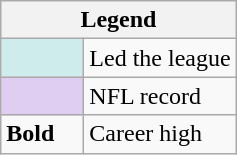<table class="wikitable mw-collapsible">
<tr>
<th colspan="2">Legend</th>
</tr>
<tr>
<td style="background:#cfecec; width:3em;"></td>
<td>Led the league</td>
</tr>
<tr>
<td style="background:#e0cef2; width:3em;"></td>
<td>NFL record</td>
</tr>
<tr>
<td><strong>Bold</strong></td>
<td>Career high</td>
</tr>
</table>
